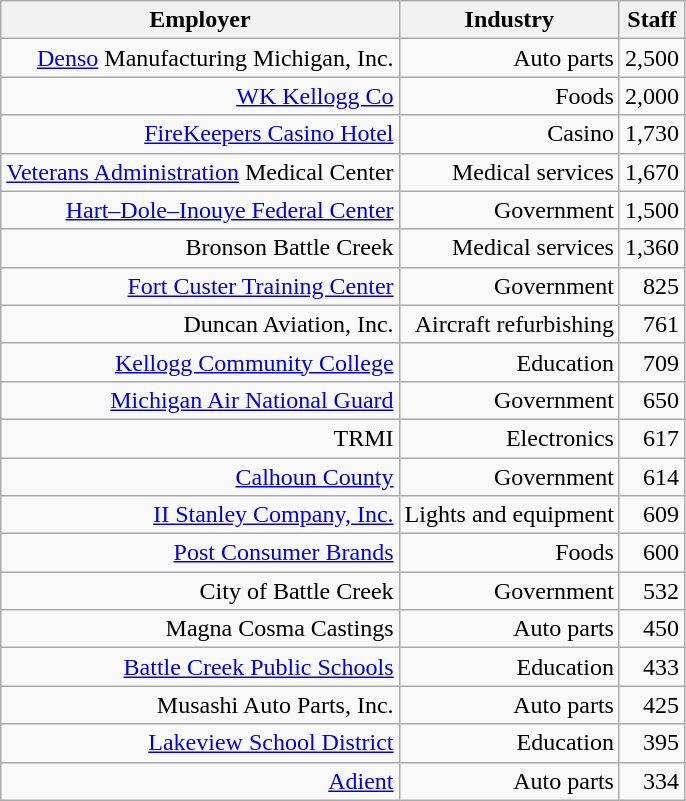<table class="wikitable sortable static-row-numbers sticky-header col1left col2center" style=text-align:right>
<tr>
<th>Employer</th>
<th>Industry</th>
<th>Staff</th>
</tr>
<tr>
<td><a href='#'>Denso</a> Manufacturing Michigan, Inc.</td>
<td>Auto parts</td>
<td>2,500</td>
</tr>
<tr>
<td><a href='#'>WK Kellogg Co</a></td>
<td>Foods</td>
<td>2,000</td>
</tr>
<tr>
<td><a href='#'>FireKeepers Casino Hotel</a></td>
<td>Casino</td>
<td>1,730</td>
</tr>
<tr>
<td><a href='#'>Veterans Administration</a> Medical Center</td>
<td>Medical services</td>
<td>1,670</td>
</tr>
<tr>
<td><a href='#'>Hart–Dole–Inouye Federal Center</a></td>
<td>Government</td>
<td>1,500</td>
</tr>
<tr>
<td>Bronson Battle Creek</td>
<td>Medical services</td>
<td>1,360</td>
</tr>
<tr>
<td><a href='#'>Fort Custer Training Center</a></td>
<td>Government</td>
<td>825</td>
</tr>
<tr>
<td>Duncan Aviation, Inc.</td>
<td>Aircraft refurbishing</td>
<td>761</td>
</tr>
<tr>
<td><a href='#'>Kellogg Community College</a></td>
<td>Education</td>
<td>709</td>
</tr>
<tr>
<td><a href='#'>Michigan Air National Guard</a></td>
<td>Government</td>
<td>650</td>
</tr>
<tr>
<td>TRMI</td>
<td>Electronics</td>
<td>617</td>
</tr>
<tr>
<td><a href='#'>Calhoun County</a></td>
<td>Government</td>
<td>614</td>
</tr>
<tr>
<td><a href='#'>II Stanley Company, Inc.</a></td>
<td>Lights and equipment</td>
<td>609</td>
</tr>
<tr>
<td><a href='#'>Post Consumer Brands</a></td>
<td>Foods</td>
<td>600</td>
</tr>
<tr>
<td>City of Battle Creek</td>
<td>Government</td>
<td>532</td>
</tr>
<tr>
<td>Magna Cosma Castings</td>
<td>Auto parts</td>
<td>450</td>
</tr>
<tr>
<td><a href='#'>Battle Creek Public Schools</a></td>
<td>Education</td>
<td>433</td>
</tr>
<tr>
<td>Musashi Auto Parts, Inc.</td>
<td>Auto parts</td>
<td>425</td>
</tr>
<tr>
<td><a href='#'>Lakeview School District</a></td>
<td>Education</td>
<td>395</td>
</tr>
<tr>
<td><a href='#'>Adient</a></td>
<td>Auto parts</td>
<td>334</td>
</tr>
</table>
